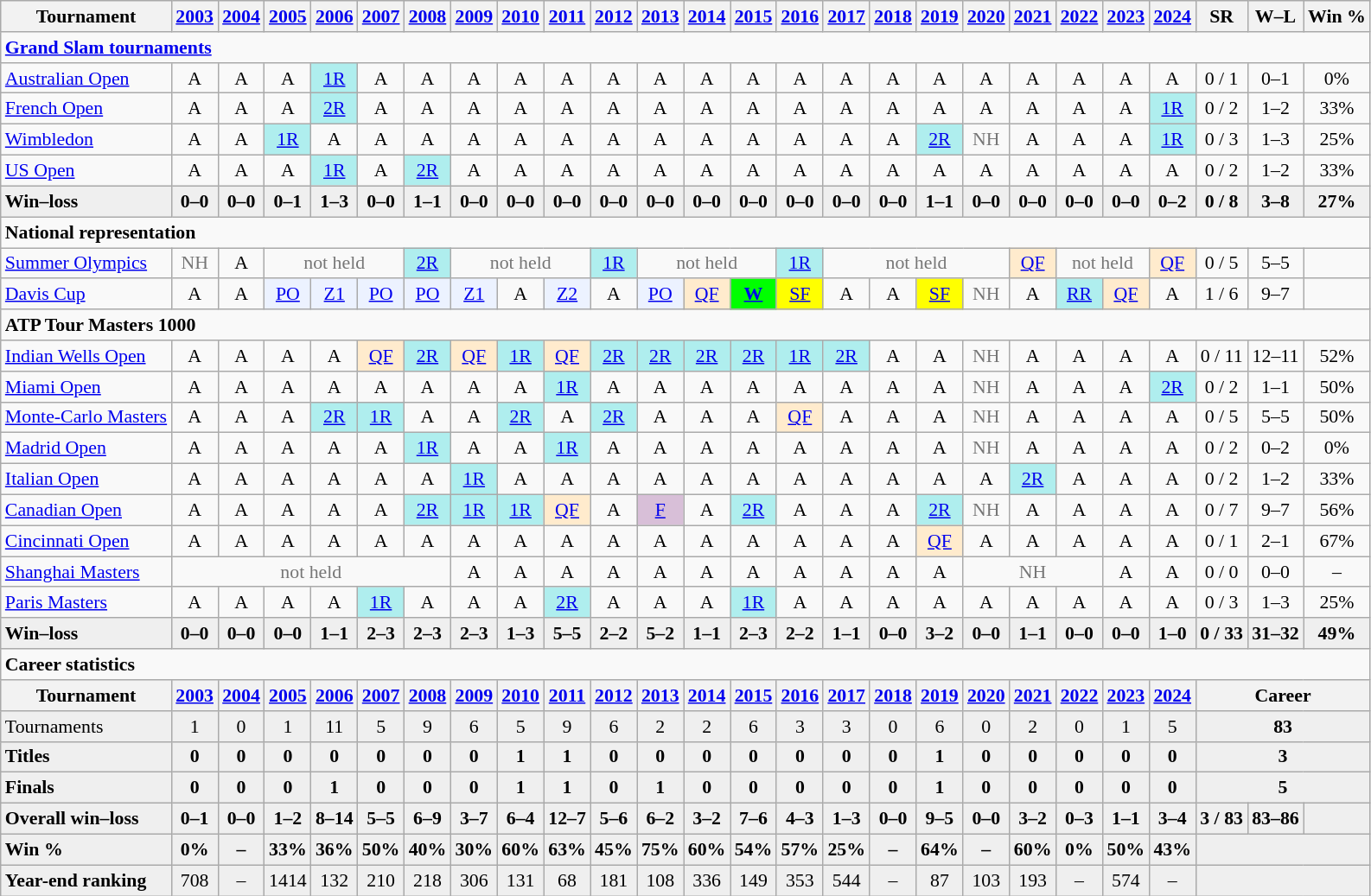<table class="wikitable nowrap" style=text-align:center;font-size:91%>
<tr>
<th>Tournament</th>
<th><a href='#'>2003</a></th>
<th><a href='#'>2004</a></th>
<th><a href='#'>2005</a></th>
<th><a href='#'>2006</a></th>
<th><a href='#'>2007</a></th>
<th><a href='#'>2008</a></th>
<th><a href='#'>2009</a></th>
<th><a href='#'>2010</a></th>
<th><a href='#'>2011</a></th>
<th><a href='#'>2012</a></th>
<th><a href='#'>2013</a></th>
<th><a href='#'>2014</a></th>
<th><a href='#'>2015</a></th>
<th><a href='#'>2016</a></th>
<th><a href='#'>2017</a></th>
<th><a href='#'>2018</a></th>
<th><a href='#'>2019</a></th>
<th><a href='#'>2020</a></th>
<th><a href='#'>2021</a></th>
<th><a href='#'>2022</a></th>
<th><a href='#'>2023</a></th>
<th><a href='#'>2024</a></th>
<th>SR</th>
<th>W–L</th>
<th>Win %</th>
</tr>
<tr>
<td colspan=26 style=text-align:left><a href='#'><strong>Grand Slam tournaments</strong></a></td>
</tr>
<tr>
<td align=left><a href='#'>Australian Open</a></td>
<td>A</td>
<td>A</td>
<td>A</td>
<td bgcolor=afeeee><a href='#'>1R</a></td>
<td>A</td>
<td>A</td>
<td>A</td>
<td>A</td>
<td>A</td>
<td>A</td>
<td>A</td>
<td>A</td>
<td>A</td>
<td>A</td>
<td>A</td>
<td>A</td>
<td>A</td>
<td>A</td>
<td>A</td>
<td>A</td>
<td>A</td>
<td>A</td>
<td>0 / 1</td>
<td>0–1</td>
<td>0%</td>
</tr>
<tr>
<td align=left><a href='#'>French Open</a></td>
<td>A</td>
<td>A</td>
<td>A</td>
<td bgcolor=afeeee><a href='#'>2R</a></td>
<td>A</td>
<td>A</td>
<td>A</td>
<td>A</td>
<td>A</td>
<td>A</td>
<td>A</td>
<td>A</td>
<td>A</td>
<td>A</td>
<td>A</td>
<td>A</td>
<td>A</td>
<td>A</td>
<td>A</td>
<td>A</td>
<td>A</td>
<td bgcolor=afeeee><a href='#'>1R</a></td>
<td>0 / 2</td>
<td>1–2</td>
<td>33%</td>
</tr>
<tr>
<td align=left><a href='#'>Wimbledon</a></td>
<td>A</td>
<td>A</td>
<td bgcolor=afeeee><a href='#'>1R</a></td>
<td>A</td>
<td>A</td>
<td>A</td>
<td>A</td>
<td>A</td>
<td>A</td>
<td>A</td>
<td>A</td>
<td>A</td>
<td>A</td>
<td>A</td>
<td>A</td>
<td>A</td>
<td bgcolor=afeeee><a href='#'>2R</a></td>
<td style=color:#767676>NH</td>
<td>A</td>
<td>A</td>
<td>A</td>
<td bgcolor=afeeee><a href='#'>1R</a></td>
<td>0 / 3</td>
<td>1–3</td>
<td>25%</td>
</tr>
<tr>
<td align=left><a href='#'>US Open</a></td>
<td>A</td>
<td>A</td>
<td>A</td>
<td bgcolor=afeeee><a href='#'>1R</a></td>
<td>A</td>
<td bgcolor=afeeee><a href='#'>2R</a></td>
<td>A</td>
<td>A</td>
<td>A</td>
<td>A</td>
<td>A</td>
<td>A</td>
<td>A</td>
<td>A</td>
<td>A</td>
<td>A</td>
<td>A</td>
<td>A</td>
<td>A</td>
<td>A</td>
<td>A</td>
<td>A</td>
<td>0 / 2</td>
<td>1–2</td>
<td>33%</td>
</tr>
<tr style=font-weight:bold;background:#efefef>
<td style=text-align:left>Win–loss</td>
<td>0–0</td>
<td>0–0</td>
<td>0–1</td>
<td>1–3</td>
<td>0–0</td>
<td>1–1</td>
<td>0–0</td>
<td>0–0</td>
<td>0–0</td>
<td>0–0</td>
<td>0–0</td>
<td>0–0</td>
<td>0–0</td>
<td>0–0</td>
<td>0–0</td>
<td>0–0</td>
<td>1–1</td>
<td>0–0</td>
<td>0–0</td>
<td>0–0</td>
<td>0–0</td>
<td>0–2</td>
<td>0 / 8</td>
<td>3–8</td>
<td>27%</td>
</tr>
<tr>
<td colspan=26 style=text-align:left><strong>National representation</strong></td>
</tr>
<tr>
<td align=left><a href='#'>Summer Olympics</a></td>
<td style=color:#767676>NH</td>
<td>A</td>
<td colspan=3 style=color:#767676>not held</td>
<td bgcolor=afeeee><a href='#'>2R</a></td>
<td colspan=3 style=color:#767676>not held</td>
<td bgcolor=afeeee><a href='#'>1R</a></td>
<td colspan=3 style=color:#767676>not held</td>
<td bgcolor=afeeee><a href='#'>1R</a></td>
<td colspan=4 style=color:#767676>not held</td>
<td bgcolor=ffebcd><a href='#'>QF</a></td>
<td colspan=2 style=color:#767676>not held</td>
<td bgcolor=ffebcd><a href='#'>QF</a></td>
<td>0 / 5</td>
<td>5–5</td>
<td></td>
</tr>
<tr>
<td align=left><a href='#'>Davis Cup</a></td>
<td>A</td>
<td>A</td>
<td bgcolor=ecf2ff><a href='#'>PO</a></td>
<td bgcolor=ecf2ff><a href='#'>Z1</a></td>
<td bgcolor=ecf2ff><a href='#'>PO</a></td>
<td bgcolor=ecf2ff><a href='#'>PO</a></td>
<td bgcolor=ecf2ff><a href='#'>Z1</a></td>
<td>A</td>
<td bgcolor=ecf2ff><a href='#'>Z2</a></td>
<td>A</td>
<td bgcolor=ecf2ff><a href='#'>PO</a></td>
<td bgcolor=ffebcd><a href='#'>QF</a></td>
<td bgcolor=lime><a href='#'><strong>W</strong></a></td>
<td bgcolor=yellow><a href='#'>SF</a></td>
<td>A</td>
<td>A</td>
<td bgcolor=yellow><a href='#'>SF</a></td>
<td style=color:#767676>NH</td>
<td>A</td>
<td bgcolor=afeeee><a href='#'>RR</a></td>
<td bgcolor=ffebcd><a href='#'>QF</a></td>
<td>A</td>
<td>1 / 6</td>
<td>9–7</td>
<td></td>
</tr>
<tr>
<td colspan=26 style=text-align:left><strong>ATP Tour Masters 1000</strong></td>
</tr>
<tr>
<td align=left><a href='#'>Indian Wells Open</a></td>
<td>A</td>
<td>A</td>
<td>A</td>
<td>A</td>
<td bgcolor=ffebcd><a href='#'>QF</a></td>
<td bgcolor=afeeee><a href='#'>2R</a></td>
<td bgcolor=ffebcd><a href='#'>QF</a></td>
<td bgcolor=afeeee><a href='#'>1R</a></td>
<td bgcolor=ffebcd><a href='#'>QF</a></td>
<td bgcolor=afeeee><a href='#'>2R</a></td>
<td bgcolor=afeeee><a href='#'>2R</a></td>
<td bgcolor=afeeee><a href='#'>2R</a></td>
<td bgcolor=afeeee><a href='#'>2R</a></td>
<td bgcolor=afeeee><a href='#'>1R</a></td>
<td bgcolor=afeeee><a href='#'>2R</a></td>
<td>A</td>
<td>A</td>
<td style="color:#767676">NH</td>
<td>A</td>
<td>A</td>
<td>A</td>
<td>A</td>
<td>0 / 11</td>
<td>12–11</td>
<td>52%</td>
</tr>
<tr>
<td align=left><a href='#'>Miami Open</a></td>
<td>A</td>
<td>A</td>
<td>A</td>
<td>A</td>
<td>A</td>
<td>A</td>
<td>A</td>
<td>A</td>
<td bgcolor=afeeee><a href='#'>1R</a></td>
<td>A</td>
<td>A</td>
<td>A</td>
<td>A</td>
<td>A</td>
<td>A</td>
<td>A</td>
<td>A</td>
<td style="color:#767676">NH</td>
<td>A</td>
<td>A</td>
<td>A</td>
<td bgcolor=afeeee><a href='#'>2R</a></td>
<td>0 / 2</td>
<td>1–1</td>
<td>50%</td>
</tr>
<tr>
<td align=left><a href='#'>Monte-Carlo Masters</a></td>
<td>A</td>
<td>A</td>
<td>A</td>
<td bgcolor=afeeee><a href='#'>2R</a></td>
<td bgcolor=afeeee><a href='#'>1R</a></td>
<td>A</td>
<td>A</td>
<td bgcolor=afeeee><a href='#'>2R</a></td>
<td>A</td>
<td bgcolor=afeeee><a href='#'>2R</a></td>
<td>A</td>
<td>A</td>
<td>A</td>
<td bgcolor=ffebcd><a href='#'>QF</a></td>
<td>A</td>
<td>A</td>
<td>A</td>
<td style="color:#767676">NH</td>
<td>A</td>
<td>A</td>
<td>A</td>
<td>A</td>
<td>0 / 5</td>
<td>5–5</td>
<td>50%</td>
</tr>
<tr>
<td align=left><a href='#'>Madrid Open</a></td>
<td>A</td>
<td>A</td>
<td>A</td>
<td>A</td>
<td>A</td>
<td bgcolor=afeeee><a href='#'>1R</a></td>
<td>A</td>
<td>A</td>
<td bgcolor=afeeee><a href='#'>1R</a></td>
<td>A</td>
<td>A</td>
<td>A</td>
<td>A</td>
<td>A</td>
<td>A</td>
<td>A</td>
<td>A</td>
<td style="color:#767676">NH</td>
<td>A</td>
<td>A</td>
<td>A</td>
<td>A</td>
<td>0 / 2</td>
<td>0–2</td>
<td>0%</td>
</tr>
<tr>
<td align=left><a href='#'>Italian Open</a></td>
<td>A</td>
<td>A</td>
<td>A</td>
<td>A</td>
<td>A</td>
<td>A</td>
<td bgcolor=afeeee><a href='#'>1R</a></td>
<td>A</td>
<td>A</td>
<td>A</td>
<td>A</td>
<td>A</td>
<td>A</td>
<td>A</td>
<td>A</td>
<td>A</td>
<td>A</td>
<td>A</td>
<td bgcolor=afeeee><a href='#'>2R</a></td>
<td>A</td>
<td>A</td>
<td>A</td>
<td>0 / 2</td>
<td>1–2</td>
<td>33%</td>
</tr>
<tr>
<td align=left><a href='#'>Canadian Open</a></td>
<td>A</td>
<td>A</td>
<td>A</td>
<td>A</td>
<td>A</td>
<td bgcolor=afeeee><a href='#'>2R</a></td>
<td bgcolor=afeeee><a href='#'>1R</a></td>
<td bgcolor=afeeee><a href='#'>1R</a></td>
<td bgcolor=ffebcd><a href='#'>QF</a></td>
<td>A</td>
<td bgcolor=thistle><a href='#'>F</a></td>
<td>A</td>
<td bgcolor=afeeee><a href='#'>2R</a></td>
<td>A</td>
<td>A</td>
<td>A</td>
<td bgcolor=afeeee><a href='#'>2R</a></td>
<td style=color:#767676>NH</td>
<td>A</td>
<td>A</td>
<td>A</td>
<td>A</td>
<td>0 / 7</td>
<td>9–7</td>
<td>56%</td>
</tr>
<tr>
<td align=left><a href='#'>Cincinnati Open</a></td>
<td>A</td>
<td>A</td>
<td>A</td>
<td>A</td>
<td>A</td>
<td>A</td>
<td>A</td>
<td>A</td>
<td>A</td>
<td>A</td>
<td>A</td>
<td>A</td>
<td>A</td>
<td>A</td>
<td>A</td>
<td>A</td>
<td bgcolor=ffebcd><a href='#'>QF</a></td>
<td>A</td>
<td>A</td>
<td>A</td>
<td>A</td>
<td>A</td>
<td>0 / 1</td>
<td>2–1</td>
<td>67%</td>
</tr>
<tr>
<td align=left><a href='#'>Shanghai Masters</a></td>
<td colspan=6 style=color:#767676>not held</td>
<td>A</td>
<td>A</td>
<td>A</td>
<td>A</td>
<td>A</td>
<td>A</td>
<td>A</td>
<td>A</td>
<td>A</td>
<td>A</td>
<td>A</td>
<td colspan=3 style=color:#767676>NH</td>
<td>A</td>
<td>A</td>
<td>0 / 0</td>
<td>0–0</td>
<td>–</td>
</tr>
<tr>
<td align=left><a href='#'>Paris Masters</a></td>
<td>A</td>
<td>A</td>
<td>A</td>
<td>A</td>
<td bgcolor=afeeee><a href='#'>1R</a></td>
<td>A</td>
<td>A</td>
<td>A</td>
<td bgcolor=afeeee><a href='#'>2R</a></td>
<td>A</td>
<td>A</td>
<td>A</td>
<td bgcolor=afeeee><a href='#'>1R</a></td>
<td>A</td>
<td>A</td>
<td>A</td>
<td>A</td>
<td>A</td>
<td>A</td>
<td>A</td>
<td>A</td>
<td>A</td>
<td>0 / 3</td>
<td>1–3</td>
<td>25%</td>
</tr>
<tr style=font-weight:bold;background:#efefef>
<td style=text-align:left>Win–loss</td>
<td>0–0</td>
<td>0–0</td>
<td>0–0</td>
<td>1–1</td>
<td>2–3</td>
<td>2–3</td>
<td>2–3</td>
<td>1–3</td>
<td>5–5</td>
<td>2–2</td>
<td>5–2</td>
<td>1–1</td>
<td>2–3</td>
<td>2–2</td>
<td>1–1</td>
<td>0–0</td>
<td>3–2</td>
<td>0–0</td>
<td>1–1</td>
<td>0–0</td>
<td>0–0</td>
<td>1–0</td>
<td>0 / 33</td>
<td>31–32</td>
<td>49%</td>
</tr>
<tr>
<td colspan=26 style=text-align:left><strong>Career statistics</strong></td>
</tr>
<tr>
<th>Tournament</th>
<th><a href='#'>2003</a></th>
<th><a href='#'>2004</a></th>
<th><a href='#'>2005</a></th>
<th><a href='#'>2006</a></th>
<th><a href='#'>2007</a></th>
<th><a href='#'>2008</a></th>
<th><a href='#'>2009</a></th>
<th><a href='#'>2010</a></th>
<th><a href='#'>2011</a></th>
<th><a href='#'>2012</a></th>
<th><a href='#'>2013</a></th>
<th><a href='#'>2014</a></th>
<th><a href='#'>2015</a></th>
<th><a href='#'>2016</a></th>
<th><a href='#'>2017</a></th>
<th><a href='#'>2018</a></th>
<th><a href='#'>2019</a></th>
<th><a href='#'>2020</a></th>
<th><a href='#'>2021</a></th>
<th><a href='#'>2022</a></th>
<th><a href='#'>2023</a></th>
<th><a href='#'>2024</a></th>
<th colspan=3>Career</th>
</tr>
<tr style=background:#efefef>
<td align=left>Tournaments</td>
<td>1</td>
<td>0</td>
<td>1</td>
<td>11</td>
<td>5</td>
<td>9</td>
<td>6</td>
<td>5</td>
<td>9</td>
<td>6</td>
<td>2</td>
<td>2</td>
<td>6</td>
<td>3</td>
<td>3</td>
<td>0</td>
<td>6</td>
<td>0</td>
<td>2</td>
<td>0</td>
<td>1</td>
<td>5</td>
<td colspan=3><strong>83</strong></td>
</tr>
<tr style=font-weight:bold;background:#efefef>
<td style=text-align:left>Titles</td>
<td>0</td>
<td>0</td>
<td>0</td>
<td>0</td>
<td>0</td>
<td>0</td>
<td>0</td>
<td>1</td>
<td>1</td>
<td>0</td>
<td>0</td>
<td>0</td>
<td>0</td>
<td>0</td>
<td>0</td>
<td>0</td>
<td>1</td>
<td>0</td>
<td>0</td>
<td>0</td>
<td>0</td>
<td>0</td>
<td colspan=3>3</td>
</tr>
<tr style=font-weight:bold;background:#efefef>
<td style=text-align:left>Finals</td>
<td>0</td>
<td>0</td>
<td>0</td>
<td>1</td>
<td>0</td>
<td>0</td>
<td>0</td>
<td>1</td>
<td>1</td>
<td>0</td>
<td>1</td>
<td>0</td>
<td>0</td>
<td>0</td>
<td>0</td>
<td>0</td>
<td>1</td>
<td>0</td>
<td>0</td>
<td>0</td>
<td>0</td>
<td>0</td>
<td colspan=3>5</td>
</tr>
<tr style=font-weight:bold;background:#efefef>
<td style=text-align:left>Overall win–loss</td>
<td>0–1</td>
<td>0–0</td>
<td>1–2</td>
<td>8–14</td>
<td>5–5</td>
<td>6–9</td>
<td>3–7</td>
<td>6–4</td>
<td>12–7</td>
<td>5–6</td>
<td>6–2</td>
<td>3–2</td>
<td>7–6</td>
<td>4–3</td>
<td>1–3</td>
<td>0–0</td>
<td>9–5</td>
<td>0–0</td>
<td>3–2</td>
<td>0–3</td>
<td>1–1</td>
<td>3–4</td>
<td>3 / 83</td>
<td>83–86</td>
<td></td>
</tr>
<tr style=font-weight:bold;background:#efefef>
<td style=text-align:left>Win %</td>
<td>0%</td>
<td>–</td>
<td>33%</td>
<td>36%</td>
<td>50%</td>
<td>40%</td>
<td>30%</td>
<td>60%</td>
<td>63%</td>
<td>45%</td>
<td>75%</td>
<td>60%</td>
<td>54%</td>
<td>57%</td>
<td>25%</td>
<td>–</td>
<td>64%</td>
<td>–</td>
<td>60%</td>
<td>0%</td>
<td>50%</td>
<td>43%</td>
<td colspan=3></td>
</tr>
<tr style=background:#efefef>
<td align=left><strong>Year-end ranking</strong></td>
<td>708</td>
<td>–</td>
<td>1414</td>
<td>132</td>
<td>210</td>
<td>218</td>
<td>306</td>
<td>131</td>
<td>68</td>
<td>181</td>
<td>108</td>
<td>336</td>
<td>149</td>
<td>353</td>
<td>544</td>
<td>–</td>
<td>87</td>
<td>103</td>
<td>193</td>
<td>–</td>
<td>574</td>
<td>–</td>
<td colspan=3></td>
</tr>
</table>
